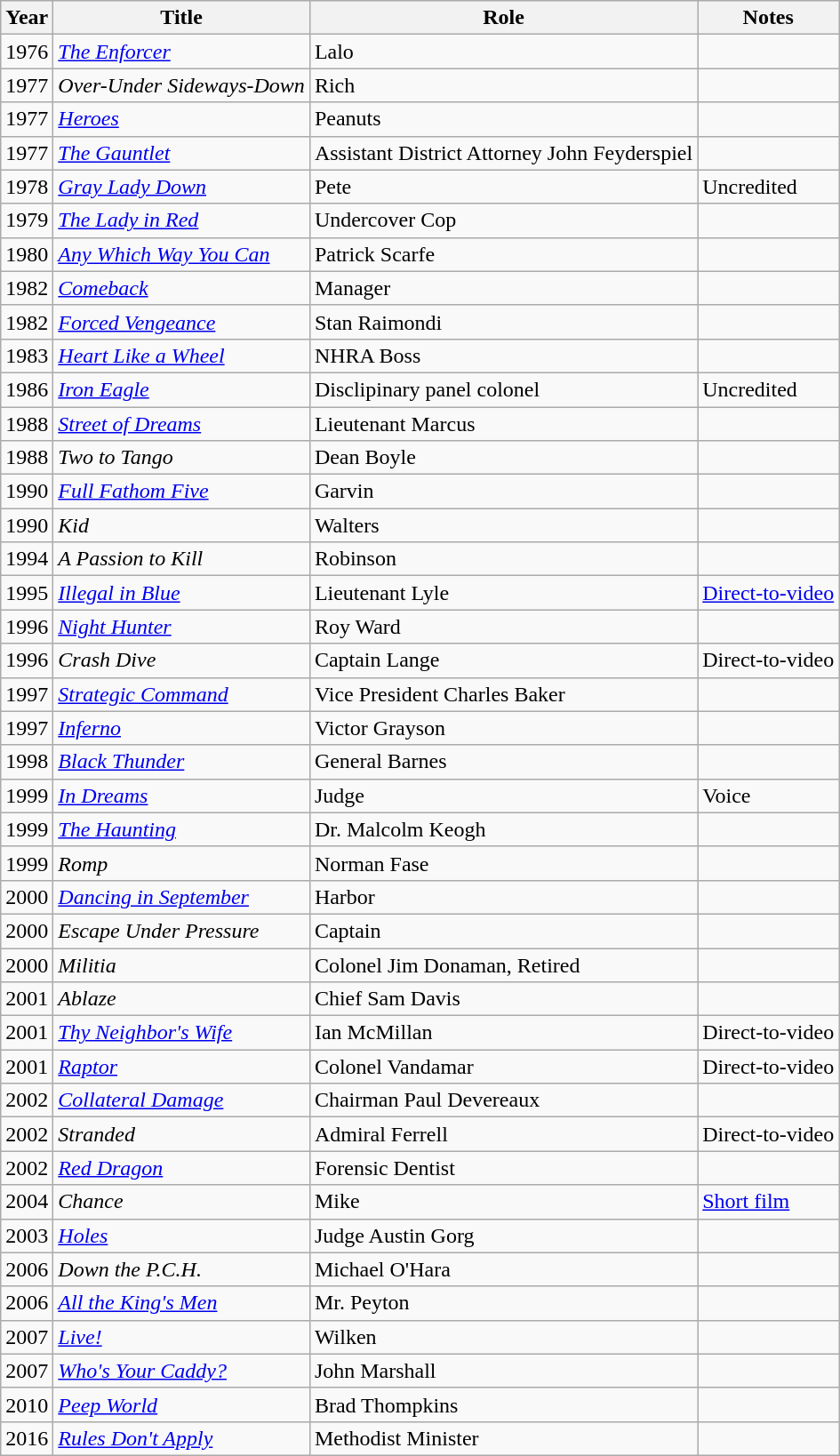<table class="wikitable sortable">
<tr>
<th>Year</th>
<th>Title</th>
<th>Role</th>
<th>Notes</th>
</tr>
<tr>
<td>1976</td>
<td><em><a href='#'>The Enforcer</a></em></td>
<td>Lalo</td>
<td></td>
</tr>
<tr>
<td>1977</td>
<td><em>Over-Under Sideways-Down</em></td>
<td>Rich</td>
<td></td>
</tr>
<tr>
<td>1977</td>
<td><em><a href='#'>Heroes</a></em></td>
<td>Peanuts</td>
<td></td>
</tr>
<tr>
<td>1977</td>
<td><em><a href='#'>The Gauntlet</a></em></td>
<td>Assistant District Attorney John Feyderspiel</td>
<td></td>
</tr>
<tr>
<td>1978</td>
<td><em><a href='#'>Gray Lady Down</a></em></td>
<td>Pete</td>
<td>Uncredited</td>
</tr>
<tr>
<td>1979</td>
<td><em><a href='#'>The Lady in Red</a></em></td>
<td>Undercover Cop</td>
<td></td>
</tr>
<tr>
<td>1980</td>
<td><em><a href='#'>Any Which Way You Can</a></em></td>
<td>Patrick Scarfe</td>
<td></td>
</tr>
<tr>
<td>1982</td>
<td><em><a href='#'>Comeback</a></em></td>
<td>Manager</td>
<td></td>
</tr>
<tr>
<td>1982</td>
<td><em><a href='#'>Forced Vengeance</a></em></td>
<td>Stan Raimondi</td>
<td></td>
</tr>
<tr>
<td>1983</td>
<td><em><a href='#'>Heart Like a Wheel</a></em></td>
<td>NHRA Boss</td>
<td></td>
</tr>
<tr>
<td>1986</td>
<td><em><a href='#'>Iron Eagle</a></em></td>
<td>Disclipinary panel colonel</td>
<td>Uncredited</td>
</tr>
<tr>
<td>1988</td>
<td><em><a href='#'>Street of Dreams</a></em></td>
<td>Lieutenant Marcus</td>
<td></td>
</tr>
<tr>
<td>1988</td>
<td><em>Two to Tango</em></td>
<td>Dean Boyle</td>
<td></td>
</tr>
<tr>
<td>1990</td>
<td><em><a href='#'>Full Fathom Five</a></em></td>
<td>Garvin</td>
<td></td>
</tr>
<tr>
<td>1990</td>
<td><em>Kid</em></td>
<td>Walters</td>
<td></td>
</tr>
<tr>
<td>1994</td>
<td><em>A Passion to Kill</em></td>
<td>Robinson</td>
<td></td>
</tr>
<tr>
<td>1995</td>
<td><em><a href='#'>Illegal in Blue </a></em></td>
<td>Lieutenant Lyle</td>
<td><a href='#'>Direct-to-video</a></td>
</tr>
<tr>
<td>1996</td>
<td><em><a href='#'>Night Hunter</a></em></td>
<td>Roy Ward</td>
<td></td>
</tr>
<tr>
<td>1996</td>
<td><em>Crash Dive</em></td>
<td>Captain Lange</td>
<td>Direct-to-video</td>
</tr>
<tr>
<td>1997</td>
<td><em><a href='#'>Strategic Command</a></em></td>
<td>Vice President Charles Baker</td>
<td></td>
</tr>
<tr>
<td>1997</td>
<td><em><a href='#'>Inferno</a></em></td>
<td>Victor Grayson</td>
<td></td>
</tr>
<tr>
<td>1998</td>
<td><em><a href='#'>Black Thunder</a></em></td>
<td>General Barnes</td>
<td></td>
</tr>
<tr>
<td>1999</td>
<td><em><a href='#'>In Dreams</a></em></td>
<td>Judge</td>
<td>Voice</td>
</tr>
<tr>
<td>1999</td>
<td><em><a href='#'>The Haunting</a></em></td>
<td>Dr. Malcolm Keogh</td>
<td></td>
</tr>
<tr>
<td>1999</td>
<td><em>Romp</em></td>
<td>Norman Fase</td>
<td></td>
</tr>
<tr>
<td>2000</td>
<td><em><a href='#'>Dancing in September</a></em></td>
<td>Harbor</td>
<td></td>
</tr>
<tr>
<td>2000</td>
<td><em>Escape Under Pressure</em></td>
<td>Captain</td>
<td></td>
</tr>
<tr>
<td>2000</td>
<td><em>Militia</em></td>
<td>Colonel Jim Donaman, Retired</td>
<td></td>
</tr>
<tr>
<td>2001</td>
<td><em>Ablaze</em></td>
<td>Chief Sam Davis</td>
<td></td>
</tr>
<tr>
<td>2001</td>
<td><em><a href='#'>Thy Neighbor's Wife</a></em></td>
<td>Ian McMillan</td>
<td>Direct-to-video</td>
</tr>
<tr>
<td>2001</td>
<td><em><a href='#'>Raptor</a></em></td>
<td>Colonel Vandamar</td>
<td>Direct-to-video</td>
</tr>
<tr>
<td>2002</td>
<td><em><a href='#'>Collateral Damage</a></em></td>
<td>Chairman Paul Devereaux</td>
<td></td>
</tr>
<tr>
<td>2002</td>
<td><em>Stranded</em></td>
<td>Admiral Ferrell</td>
<td>Direct-to-video</td>
</tr>
<tr>
<td>2002</td>
<td><em><a href='#'>Red Dragon</a></em></td>
<td>Forensic Dentist</td>
<td></td>
</tr>
<tr>
<td>2004</td>
<td><em>Chance</em></td>
<td>Mike</td>
<td><a href='#'>Short film</a></td>
</tr>
<tr>
<td>2003</td>
<td><em><a href='#'>Holes</a></em></td>
<td>Judge Austin Gorg</td>
<td></td>
</tr>
<tr>
<td>2006</td>
<td><em>Down the P.C.H.</em></td>
<td>Michael O'Hara</td>
<td></td>
</tr>
<tr>
<td>2006</td>
<td><em><a href='#'>All the King's Men</a></em></td>
<td>Mr. Peyton</td>
<td></td>
</tr>
<tr>
<td>2007</td>
<td><em><a href='#'>Live!</a></em></td>
<td>Wilken</td>
<td></td>
</tr>
<tr>
<td>2007</td>
<td><em><a href='#'>Who's Your Caddy?</a></em></td>
<td>John Marshall</td>
<td></td>
</tr>
<tr>
<td>2010</td>
<td><em><a href='#'>Peep World</a></em></td>
<td>Brad Thompkins</td>
<td></td>
</tr>
<tr>
<td>2016</td>
<td><em><a href='#'>Rules Don't Apply</a></em></td>
<td>Methodist Minister</td>
<td></td>
</tr>
</table>
